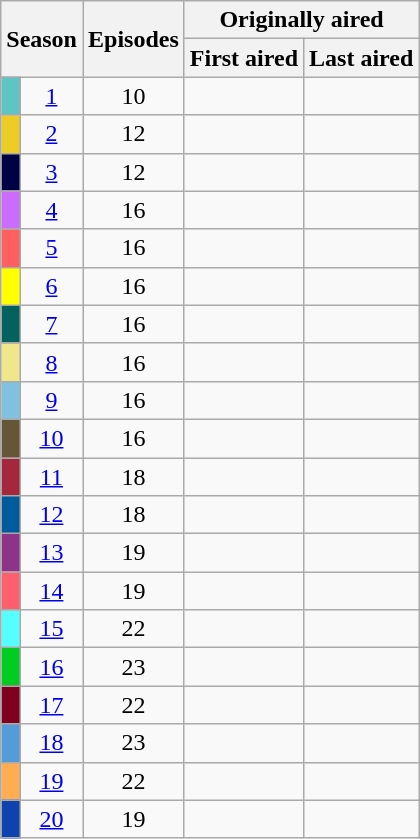<table class="wikitable plainrowheaders" style="text-align:center;">
<tr>
<th colspan="2" rowspan="2">Season</th>
<th rowspan="2">Episodes</th>
<th colspan="2">Originally aired</th>
</tr>
<tr>
<th>First aired</th>
<th>Last aired</th>
</tr>
<tr>
<td style="background: #5EC5C4;"></td>
<td><a href='#'>1</a></td>
<td>10</td>
<td></td>
<td></td>
</tr>
<tr>
<td style="background: #EDCC26"></td>
<td><a href='#'>2</a></td>
<td>12</td>
<td></td>
<td></td>
</tr>
<tr>
<td style="background: #000044"></td>
<td><a href='#'>3</a></td>
<td>12</td>
<td></td>
<td></td>
</tr>
<tr>
<td style="background: #CC6CFF"></td>
<td><a href='#'>4</a></td>
<td>16</td>
<td></td>
<td></td>
</tr>
<tr>
<td style="background: #FF5F5F"></td>
<td><a href='#'>5</a></td>
<td>16</td>
<td></td>
<td></td>
</tr>
<tr>
<td style="background: #FFFF00"></td>
<td><a href='#'>6</a></td>
<td>16</td>
<td></td>
<td></td>
</tr>
<tr>
<td style="background: #05615E;"></td>
<td><a href='#'>7</a></td>
<td>16</td>
<td></td>
<td></td>
</tr>
<tr>
<td style="background: #F0E68C;"></td>
<td><a href='#'>8</a></td>
<td>16</td>
<td></td>
<td></td>
</tr>
<tr>
<td style="background: #80C1E0;"></td>
<td><a href='#'>9</a></td>
<td>16</td>
<td></td>
<td></td>
</tr>
<tr>
<td style="background: #665638;"></td>
<td><a href='#'>10</a></td>
<td>16</td>
<td></td>
<td></td>
</tr>
<tr>
<td style="background: #A4273E;"></td>
<td><a href='#'>11</a></td>
<td>18</td>
<td></td>
<td></td>
</tr>
<tr>
<td style="background: #005B9C;"></td>
<td><a href='#'>12</a></td>
<td>18</td>
<td></td>
<td></td>
</tr>
<tr>
<td style="background: #8D338A;"></td>
<td><a href='#'>13</a></td>
<td>19</td>
<td></td>
<td></td>
</tr>
<tr>
<td style="background: #FF5F6C;"></td>
<td><a href='#'>14</a></td>
<td>19</td>
<td></td>
<td></td>
</tr>
<tr>
<td style="background: #55FFFF;"></td>
<td><a href='#'>15</a></td>
<td>22</td>
<td></td>
<td></td>
</tr>
<tr>
<td style="background: #00CC22;"></td>
<td><a href='#'>16</a></td>
<td>23</td>
<td></td>
<td></td>
</tr>
<tr>
<td style="background: #800020;"></td>
<td><a href='#'>17</a></td>
<td>22</td>
<td></td>
<td></td>
</tr>
<tr>
<td style="background: #549CD7;"></td>
<td><a href='#'>18</a></td>
<td>23</td>
<td></td>
<td></td>
</tr>
<tr>
<td style="background: #FFAC52;"></td>
<td><a href='#'>19</a></td>
<td>22</td>
<td></td>
<td></td>
</tr>
<tr>
<td style="background: #0E42AF;"></td>
<td><a href='#'>20</a></td>
<td>19</td>
<td></td>
<td></td>
</tr>
</table>
